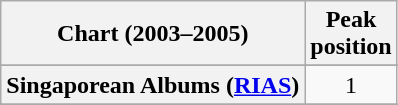<table class="wikitable sortable plainrowheaders" style="text-align:center">
<tr>
<th scope="col">Chart (2003–2005)</th>
<th scope="col">Peak<br>position</th>
</tr>
<tr>
</tr>
<tr>
</tr>
<tr>
</tr>
<tr>
</tr>
<tr>
</tr>
<tr>
</tr>
<tr>
</tr>
<tr>
</tr>
<tr>
</tr>
<tr>
</tr>
<tr>
<th scope="row">Singaporean Albums (<a href='#'>RIAS</a>)</th>
<td style="text-align:center;">1</td>
</tr>
<tr>
</tr>
<tr>
</tr>
<tr>
</tr>
<tr>
</tr>
<tr>
</tr>
</table>
